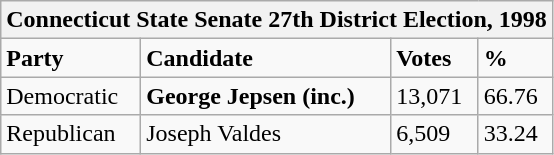<table class="wikitable">
<tr>
<th colspan="4">Connecticut State Senate 27th District Election, 1998</th>
</tr>
<tr>
<td><strong>Party</strong></td>
<td><strong>Candidate</strong></td>
<td><strong>Votes</strong></td>
<td><strong>%</strong></td>
</tr>
<tr>
<td>Democratic</td>
<td><strong>George Jepsen (inc.)</strong></td>
<td>13,071</td>
<td>66.76</td>
</tr>
<tr>
<td>Republican</td>
<td>Joseph Valdes</td>
<td>6,509</td>
<td>33.24</td>
</tr>
</table>
